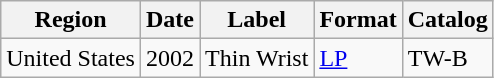<table class="wikitable">
<tr>
<th>Region</th>
<th>Date</th>
<th>Label</th>
<th>Format</th>
<th>Catalog</th>
</tr>
<tr>
<td>United States</td>
<td>2002</td>
<td>Thin Wrist</td>
<td><a href='#'>LP</a></td>
<td>TW-B</td>
</tr>
</table>
